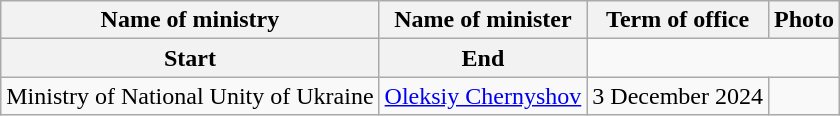<table class="wikitable">
<tr>
<th rowspan=1>Name of ministry</th>
<th rowspan=1>Name of minister</th>
<th colspan=1>Term of office</th>
<th rowspan="1">Photo</th>
</tr>
<tr>
<th>Start</th>
<th>End</th>
</tr>
<tr>
<td>Ministry of National Unity of Ukraine</td>
<td><a href='#'>Oleksiy Chernyshov</a></td>
<td>3 December 2024</td>
<td></td>
</tr>
</table>
